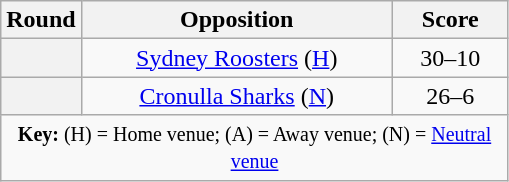<table class="wikitable plainrowheaders" style="text-align:center;margin:0">
<tr>
<th scope="col" style="width:25px">Round</th>
<th scope="col" style="width:200px">Opposition</th>
<th scope="col" style="width:70px">Score</th>
</tr>
<tr>
<th scope="row" style="text-align:center"></th>
<td><a href='#'>Sydney Roosters</a> (<a href='#'>H</a>)</td>
<td>30–10</td>
</tr>
<tr>
<th scope="row" style="text-align:center"></th>
<td><a href='#'>Cronulla Sharks</a> (<a href='#'>N</a>)</td>
<td>26–6</td>
</tr>
<tr>
<td colspan="3"><small><strong>Key:</strong> (H) = Home venue; (A) = Away venue; (N) = <a href='#'>Neutral venue</a></small></td>
</tr>
</table>
